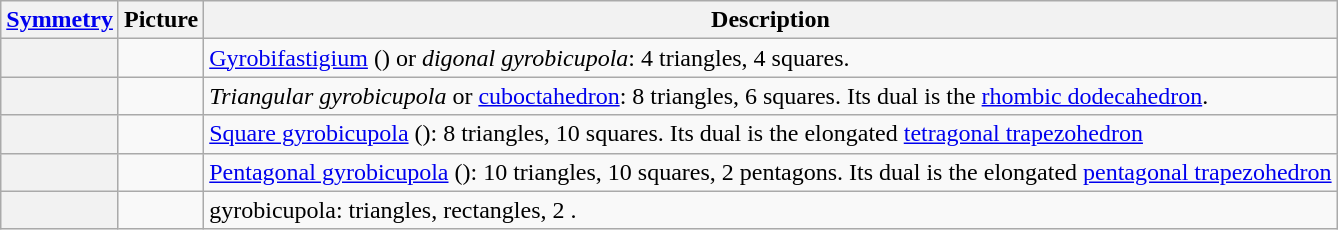<table class="wikitable">
<tr>
<th><a href='#'>Symmetry</a></th>
<th>Picture</th>
<th>Description</th>
</tr>
<tr>
<th></th>
<td></td>
<td><a href='#'>Gyrobifastigium</a> () or <em>digonal gyrobicupola</em>: 4 triangles, 4 squares.</td>
</tr>
<tr>
<th></th>
<td></td>
<td><em>Triangular gyrobicupola</em> or <a href='#'>cuboctahedron</a>: 8 triangles, 6 squares. Its dual is the <a href='#'>rhombic dodecahedron</a>.</td>
</tr>
<tr>
<th></th>
<td></td>
<td><a href='#'>Square gyrobicupola</a> (): 8 triangles, 10 squares. Its dual is the elongated <a href='#'>tetragonal trapezohedron</a></td>
</tr>
<tr>
<th></th>
<td></td>
<td><a href='#'>Pentagonal gyrobicupola</a> (): 10 triangles, 10 squares, 2 pentagons. Its dual is the elongated <a href='#'>pentagonal trapezohedron</a></td>
</tr>
<tr>
<th></th>
<td></td>
<td> gyrobicupola:  triangles,  rectangles, 2 .</td>
</tr>
</table>
